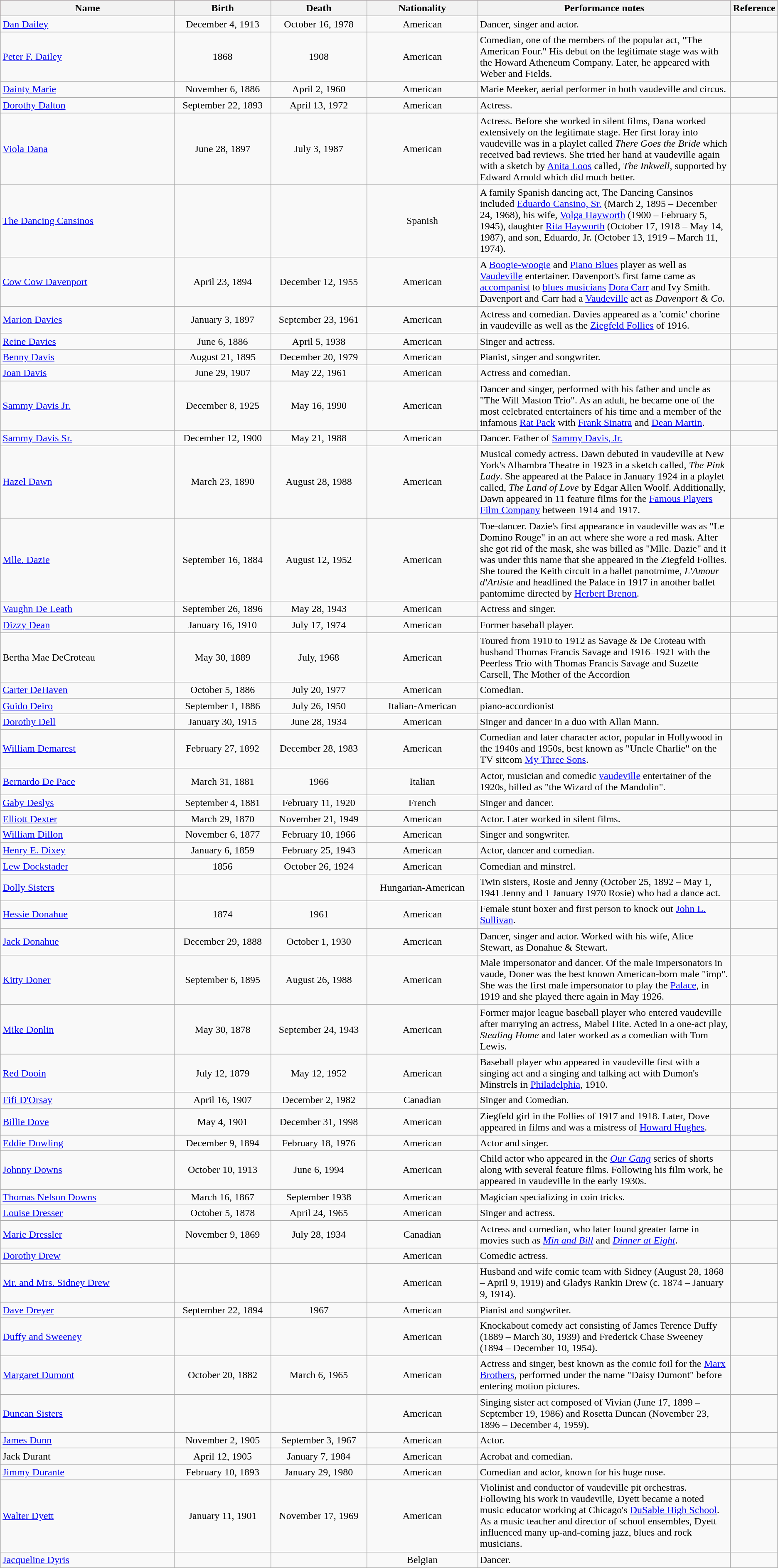<table class="wikitable sortable">
<tr style="background:pink;">
<th style="width:24%;">Name</th>
<th style="width:13%;">Birth</th>
<th style="width:13%;">Death</th>
<th style="width:15%;">Nationality</th>
<th style="width:35%;">Performance notes</th>
<th style="width:1%;">Reference</th>
</tr>
<tr>
<td><a href='#'>Dan Dailey</a></td>
<td style="text-align:center;">December 4, 1913</td>
<td style="text-align:center;">October 16, 1978</td>
<td style="text-align:center;">American</td>
<td>Dancer, singer and actor.</td>
<td></td>
</tr>
<tr>
<td><a href='#'>Peter F. Dailey</a></td>
<td style="text-align:center;">1868</td>
<td style="text-align:center;">1908</td>
<td style="text-align:center;">American</td>
<td>Comedian, one of the members of the popular act, "The American Four." His debut on the legitimate stage was with the Howard Atheneum Company. Later, he appeared with Weber and Fields.</td>
<td></td>
</tr>
<tr>
<td><a href='#'>Dainty Marie</a></td>
<td style="text-align:center;">November 6, 1886</td>
<td style="text-align:center;">April 2, 1960</td>
<td style="text-align:center;">American</td>
<td>Marie Meeker, aerial performer in both vaudeville and circus.</td>
<td></td>
</tr>
<tr>
<td><a href='#'>Dorothy Dalton</a></td>
<td style="text-align:center;">September 22, 1893</td>
<td style="text-align:center;">April 13, 1972</td>
<td style="text-align:center;">American</td>
<td>Actress.</td>
<td></td>
</tr>
<tr>
<td><a href='#'>Viola Dana</a></td>
<td style="text-align:center;">June 28, 1897</td>
<td style="text-align:center;">July 3, 1987</td>
<td style="text-align:center;">American</td>
<td>Actress. Before she worked in silent films, Dana worked extensively on the legitimate stage. Her first foray into vaudeville was in a playlet called <em>There Goes the Bride</em> which received bad reviews. She tried her hand at vaudeville again with a sketch by <a href='#'>Anita Loos</a> called, <em>The Inkwell</em>, supported by Edward Arnold which did much better.</td>
<td></td>
</tr>
<tr>
<td><a href='#'>The Dancing Cansinos</a></td>
<td style="text-align:center;"></td>
<td style="text-align:center;"></td>
<td style="text-align:center;">Spanish</td>
<td>A family Spanish dancing act, The Dancing Cansinos included <a href='#'>Eduardo Cansino, Sr.</a> (March 2, 1895 – December 24, 1968), his wife, <a href='#'>Volga Hayworth</a> (1900 – February 5, 1945), daughter <a href='#'>Rita Hayworth</a> (October 17, 1918 – May 14, 1987), and son, Eduardo, Jr. (October 13, 1919 – March 11, 1974).</td>
<td></td>
</tr>
<tr>
<td><a href='#'>Cow Cow Davenport</a></td>
<td style="text-align:center;">April 23, 1894</td>
<td style="text-align:center;">December 12, 1955</td>
<td style="text-align:center;">American</td>
<td>A <a href='#'>Boogie-woogie</a> and <a href='#'>Piano Blues</a> player as well as <a href='#'>Vaudeville</a> entertainer. Davenport's first fame came as <a href='#'>accompanist</a> to <a href='#'>blues musicians</a> <a href='#'>Dora Carr</a> and Ivy Smith. Davenport and Carr had a <a href='#'>Vaudeville</a> act as <em>Davenport & Co</em>.</td>
<td></td>
</tr>
<tr>
<td><a href='#'>Marion Davies</a></td>
<td style="text-align:center;">January 3, 1897</td>
<td style="text-align:center;">September 23, 1961</td>
<td style="text-align:center;">American</td>
<td>Actress and comedian. Davies appeared as a 'comic' chorine in vaudeville as well as the <a href='#'>Ziegfeld Follies</a> of 1916.</td>
<td></td>
</tr>
<tr>
<td><a href='#'>Reine Davies</a></td>
<td style="text-align:center;">June 6, 1886</td>
<td style="text-align:center;">April 5, 1938</td>
<td style="text-align:center;">American</td>
<td>Singer and actress.</td>
<td></td>
</tr>
<tr>
<td><a href='#'>Benny Davis</a></td>
<td style="text-align:center;">August 21, 1895</td>
<td style="text-align:center;">December 20, 1979</td>
<td style="text-align:center;">American</td>
<td>Pianist, singer and songwriter.</td>
<td></td>
</tr>
<tr>
<td><a href='#'>Joan Davis</a></td>
<td style="text-align:center;">June 29, 1907</td>
<td style="text-align:center;">May 22, 1961</td>
<td style="text-align:center;">American</td>
<td>Actress and comedian.</td>
<td></td>
</tr>
<tr>
<td><a href='#'>Sammy Davis Jr.</a></td>
<td style="text-align:center;">December 8, 1925</td>
<td style="text-align:center;">May 16, 1990</td>
<td style="text-align:center;">American</td>
<td>Dancer and singer, performed with his father and uncle as "The Will Maston Trio". As an adult, he became one of the most celebrated entertainers of his time and a member of the infamous <a href='#'>Rat Pack</a> with <a href='#'>Frank Sinatra</a> and <a href='#'>Dean Martin</a>.</td>
<td></td>
</tr>
<tr>
<td><a href='#'>Sammy Davis Sr.</a></td>
<td style="text-align:center;">December 12, 1900</td>
<td style="text-align:center;">May 21, 1988</td>
<td style="text-align:center;">American</td>
<td>Dancer. Father of <a href='#'>Sammy Davis, Jr.</a></td>
<td></td>
</tr>
<tr>
<td><a href='#'>Hazel Dawn</a></td>
<td style="text-align:center;">March 23, 1890</td>
<td style="text-align:center;">August 28, 1988</td>
<td style="text-align:center;">American</td>
<td>Musical comedy actress. Dawn debuted in vaudeville at New York's Alhambra Theatre in 1923 in a sketch called, <em>The Pink Lady</em>. She appeared at the Palace in January 1924 in a playlet called, <em>The Land of Love</em> by Edgar Allen Woolf. Additionally, Dawn appeared in 11 feature films for the <a href='#'>Famous Players Film Company</a> between 1914 and 1917.</td>
<td></td>
</tr>
<tr>
<td><a href='#'>Mlle. Dazie</a></td>
<td style="text-align:center;">September 16, 1884</td>
<td style="text-align:center;">August 12, 1952</td>
<td style="text-align:center;">American</td>
<td>Toe-dancer. Dazie's first appearance in vaudeville was as "Le Domino Rouge" in an act where she wore a red mask. After she got rid of the mask, she was billed as "Mlle. Dazie" and it was under this name that she appeared in the Ziegfeld Follies. She toured the Keith circuit in a ballet panotmime, <em>L'Amour d'Artiste</em> and headlined the Palace in 1917 in another ballet pantomime directed by <a href='#'>Herbert Brenon</a>.</td>
<td></td>
</tr>
<tr>
<td><a href='#'>Vaughn De Leath</a></td>
<td style="text-align:center;">September 26, 1896</td>
<td style="text-align:center;">May 28, 1943</td>
<td style="text-align:center;">American</td>
<td>Actress and singer.</td>
<td></td>
</tr>
<tr>
<td><a href='#'>Dizzy Dean</a></td>
<td style="text-align:center;">January 16, 1910</td>
<td style="text-align:center;">July 17, 1974</td>
<td style="text-align:center;">American</td>
<td>Former baseball player.</td>
<td></td>
</tr>
<tr>
</tr>
<tr>
<td>Bertha Mae DeCroteau</td>
<td style="text-align:center;">May 30, 1889</td>
<td style="text-align:center;">July, 1968</td>
<td style="text-align:center;">American</td>
<td>Toured from 1910 to 1912 as Savage & De Croteau with husband Thomas Francis Savage and 1916–1921 with the Peerless Trio with Thomas Francis Savage and Suzette Carsell, The Mother of the Accordion</td>
<td></td>
</tr>
<tr>
<td><a href='#'>Carter DeHaven</a></td>
<td style="text-align:center;">October 5, 1886</td>
<td style="text-align:center;">July 20, 1977</td>
<td style="text-align:center;">American</td>
<td>Comedian.</td>
<td></td>
</tr>
<tr>
<td><a href='#'>Guido Deiro</a></td>
<td style="text-align:center;">September 1, 1886</td>
<td style="text-align:center;">July 26, 1950</td>
<td style="text-align:center;">Italian-American</td>
<td>piano-accordionist</td>
<td></td>
</tr>
<tr>
<td><a href='#'>Dorothy Dell</a></td>
<td style="text-align:center;">January 30, 1915</td>
<td style="text-align:center;">June 28, 1934</td>
<td style="text-align:center;">American</td>
<td>Singer and dancer in a duo with Allan Mann.</td>
<td></td>
</tr>
<tr>
<td><a href='#'>William Demarest</a></td>
<td style="text-align:center;">February 27, 1892</td>
<td style="text-align:center;">December 28, 1983</td>
<td style="text-align:center;">American</td>
<td>Comedian and later character actor, popular in Hollywood in the 1940s and 1950s, best known as "Uncle Charlie" on the TV sitcom <a href='#'>My Three Sons</a>.</td>
<td></td>
</tr>
<tr>
<td><a href='#'>Bernardo De Pace</a></td>
<td style="text-align:center;">March 31, 1881</td>
<td style="text-align:center;">1966</td>
<td style="text-align:center;">Italian</td>
<td>Actor, musician and comedic <a href='#'>vaudeville</a> entertainer of the 1920s, billed as "the Wizard of the Mandolin".</td>
</tr>
<tr>
<td><a href='#'>Gaby Deslys</a></td>
<td style="text-align:center;">September 4, 1881</td>
<td style="text-align:center;">February 11, 1920</td>
<td style="text-align:center;">French</td>
<td>Singer and dancer.</td>
<td></td>
</tr>
<tr>
<td><a href='#'>Elliott Dexter</a></td>
<td style="text-align:center;">March 29, 1870</td>
<td style="text-align:center;">November 21, 1949</td>
<td style="text-align:center;">American</td>
<td>Actor. Later worked in silent films.</td>
<td></td>
</tr>
<tr>
<td><a href='#'>William Dillon</a></td>
<td style="text-align:center;">November 6, 1877</td>
<td style="text-align:center;">February 10, 1966</td>
<td style="text-align:center;">American</td>
<td>Singer and songwriter.</td>
<td></td>
</tr>
<tr>
<td><a href='#'>Henry E. Dixey</a></td>
<td style="text-align:center;">January 6, 1859</td>
<td style="text-align:center;">February 25, 1943</td>
<td style="text-align:center;">American</td>
<td>Actor, dancer and comedian.</td>
<td></td>
</tr>
<tr>
<td><a href='#'>Lew Dockstader</a></td>
<td style="text-align:center;">1856</td>
<td style="text-align:center;">October 26, 1924</td>
<td style="text-align:center;">American</td>
<td>Comedian and minstrel.</td>
<td></td>
</tr>
<tr>
<td><a href='#'>Dolly Sisters</a></td>
<td style="text-align:center;"></td>
<td style="text-align:center;"></td>
<td style="text-align:center;">Hungarian-American</td>
<td>Twin sisters, Rosie and Jenny (October 25, 1892 – May 1, 1941 Jenny and 1 January 1970 Rosie) who had a dance act.</td>
<td></td>
</tr>
<tr>
<td><a href='#'>Hessie Donahue</a></td>
<td style="text-align:center;">1874</td>
<td style="text-align:center;">1961</td>
<td style="text-align:center;">American</td>
<td>Female stunt boxer and first person to knock out <a href='#'>John L. Sullivan</a>.</td>
<td></td>
</tr>
<tr>
<td><a href='#'>Jack Donahue</a></td>
<td style="text-align:center;">December 29, 1888</td>
<td style="text-align:center;">October 1, 1930</td>
<td style="text-align:center;">American</td>
<td>Dancer, singer and actor. Worked with his wife, Alice Stewart, as Donahue & Stewart.</td>
<td></td>
</tr>
<tr>
<td><a href='#'>Kitty Doner</a></td>
<td style="text-align:center;">September 6, 1895</td>
<td style="text-align:center;">August 26, 1988</td>
<td style="text-align:center;">American</td>
<td>Male impersonator and dancer. Of the male impersonators in vaude, Doner was the best known American-born male "imp". She was the first male impersonator to play the <a href='#'>Palace</a>, in 1919 and she played there again in May 1926.</td>
<td></td>
</tr>
<tr>
<td><a href='#'>Mike Donlin</a></td>
<td style="text-align:center;">May 30, 1878</td>
<td style="text-align:center;">September 24, 1943</td>
<td style="text-align:center;">American</td>
<td>Former major league baseball player who entered vaudeville after marrying an actress, Mabel Hite. Acted in a one-act play, <em>Stealing Home</em> and later worked as a comedian with Tom Lewis.</td>
<td></td>
</tr>
<tr>
<td><a href='#'>Red Dooin</a></td>
<td style="text-align:center;">July 12, 1879</td>
<td style="text-align:center;">May 12, 1952</td>
<td style="text-align:center;">American</td>
<td>Baseball player who appeared in vaudeville first with a singing act and a singing and talking act with Dumon's Minstrels in <a href='#'>Philadelphia</a>, 1910.</td>
<td></td>
</tr>
<tr>
<td><a href='#'>Fifi D'Orsay</a></td>
<td style="text-align:center;">April 16, 1907</td>
<td style="text-align:center;">December 2, 1982</td>
<td style="text-align:center;">Canadian</td>
<td>Singer and Comedian.</td>
<td></td>
</tr>
<tr>
<td><a href='#'>Billie Dove</a></td>
<td style="text-align:center;">May 4, 1901</td>
<td style="text-align:center;">December 31, 1998</td>
<td style="text-align:center;">American</td>
<td>Ziegfeld girl in the Follies of 1917 and 1918. Later, Dove appeared in films and was a mistress of <a href='#'>Howard Hughes</a>.</td>
<td></td>
</tr>
<tr>
<td><a href='#'>Eddie Dowling</a></td>
<td style="text-align:center;">December 9, 1894</td>
<td style="text-align:center;">February 18, 1976</td>
<td style="text-align:center;">American</td>
<td>Actor and singer.</td>
<td></td>
</tr>
<tr>
<td><a href='#'>Johnny Downs</a></td>
<td style="text-align:center;">October 10, 1913</td>
<td style="text-align:center;">June 6, 1994</td>
<td style="text-align:center;">American</td>
<td>Child actor who appeared in the <em><a href='#'>Our Gang</a></em> series of shorts along with several feature films. Following his film work, he appeared in vaudeville in the early 1930s.</td>
<td></td>
</tr>
<tr>
<td><a href='#'>Thomas Nelson Downs</a></td>
<td style="text-align:center;">March 16, 1867</td>
<td style="text-align:center;">September 1938</td>
<td style="text-align:center;">American</td>
<td>Magician specializing in coin tricks.</td>
<td></td>
</tr>
<tr>
<td><a href='#'>Louise Dresser</a></td>
<td style="text-align:center;">October 5, 1878</td>
<td style="text-align:center;">April 24, 1965</td>
<td style="text-align:center;">American</td>
<td>Singer and actress.</td>
<td></td>
</tr>
<tr>
<td><a href='#'>Marie Dressler</a></td>
<td style="text-align:center;">November 9, 1869</td>
<td style="text-align:center;">July 28, 1934</td>
<td style="text-align:center;">Canadian</td>
<td>Actress and comedian, who later found greater fame in movies such as <em><a href='#'>Min and Bill</a></em> and <em><a href='#'>Dinner at Eight</a></em>.</td>
<td></td>
</tr>
<tr>
<td><a href='#'>Dorothy Drew</a></td>
<td style="text-align:center;"></td>
<td style="text-align:center;"></td>
<td style="text-align:center;">American</td>
<td>Comedic actress.</td>
<td></td>
</tr>
<tr>
<td><a href='#'>Mr. and Mrs. Sidney Drew</a></td>
<td style="text-align:center;"></td>
<td style="text-align:center;"></td>
<td style="text-align:center;">American</td>
<td>Husband and wife comic team with Sidney (August 28, 1868 – April 9, 1919) and Gladys Rankin Drew (c. 1874 – January 9, 1914).</td>
<td></td>
</tr>
<tr>
<td><a href='#'>Dave Dreyer</a></td>
<td style="text-align:center;">September 22, 1894</td>
<td style="text-align:center;">1967</td>
<td style="text-align:center;">American</td>
<td>Pianist and songwriter.</td>
<td></td>
</tr>
<tr>
<td><a href='#'>Duffy and Sweeney</a></td>
<td style="text-align:center;"></td>
<td style="text-align:center;"></td>
<td style="text-align:center;">American</td>
<td>Knockabout comedy act consisting of James Terence Duffy (1889 – March 30, 1939) and Frederick Chase Sweeney (1894 – December 10, 1954).</td>
<td></td>
</tr>
<tr>
<td><a href='#'>Margaret Dumont</a></td>
<td style="text-align:center;">October 20, 1882</td>
<td style="text-align:center;">March 6, 1965</td>
<td style="text-align:center;">American</td>
<td>Actress and singer, best known as the comic foil for the <a href='#'>Marx Brothers</a>, performed under the name "Daisy Dumont" before entering motion pictures.</td>
<td></td>
</tr>
<tr>
<td><a href='#'>Duncan Sisters</a></td>
<td style="text-align:center;"></td>
<td style="text-align:center;"></td>
<td style="text-align:center;">American</td>
<td>Singing sister act composed of Vivian (June 17, 1899 – September 19, 1986) and Rosetta Duncan (November 23, 1896 – December 4, 1959).</td>
<td></td>
</tr>
<tr>
<td><a href='#'>James Dunn</a></td>
<td style="text-align:center;">November 2, 1905</td>
<td style="text-align:center;">September 3, 1967</td>
<td style="text-align:center;">American</td>
<td>Actor.</td>
<td></td>
</tr>
<tr>
<td>Jack Durant</td>
<td style="text-align:center;">April 12, 1905</td>
<td style="text-align:center;">January 7, 1984</td>
<td style="text-align:center;">American</td>
<td>Acrobat and comedian.</td>
<td></td>
</tr>
<tr>
<td><a href='#'>Jimmy Durante</a></td>
<td style="text-align:center;">February 10, 1893</td>
<td style="text-align:center;">January 29, 1980</td>
<td style="text-align:center;">American</td>
<td>Comedian and actor, known for his huge nose.</td>
<td></td>
</tr>
<tr>
<td><a href='#'>Walter Dyett</a></td>
<td style="text-align:center;">January 11, 1901</td>
<td style="text-align:center;">November 17, 1969</td>
<td style="text-align:center;">American</td>
<td>Violinist and conductor of vaudeville pit orchestras. Following his work in vaudeville, Dyett became a noted music educator working at Chicago's <a href='#'>DuSable High School</a>. As a music teacher and director of school ensembles, Dyett influenced many up-and-coming jazz, blues and rock musicians.</td>
<td></td>
</tr>
<tr>
<td><a href='#'>Jacqueline Dyris</a></td>
<td style="text-align:center;"></td>
<td style="text-align:center;"></td>
<td style="text-align:center;">Belgian</td>
<td>Dancer.</td>
<td></td>
</tr>
</table>
